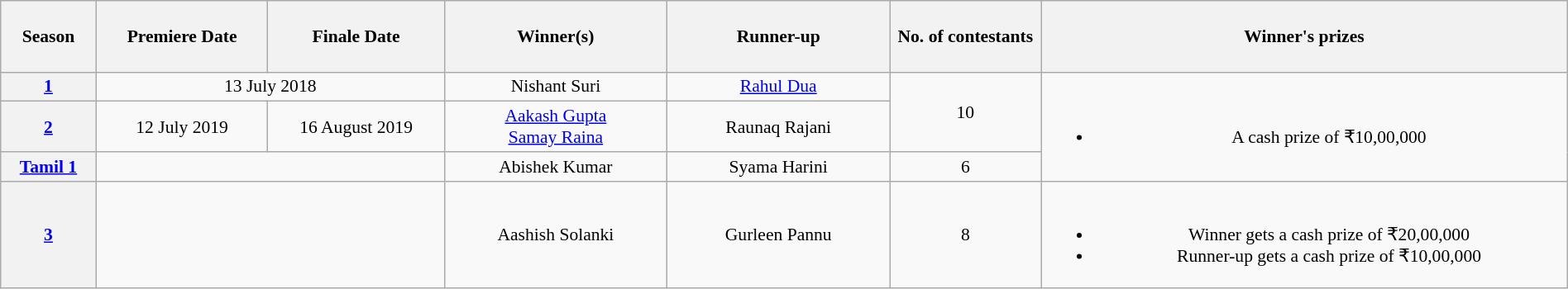<table class="wikitable" style="font-size:90%; width:100%; text-align:center">
<tr style="height: 4em;">
<th>Season</th>
<th>Premiere Date</th>
<th>Finale Date</th>
<th style="width:12em;">Winner(s)</th>
<th style="width:12em;">Runner-up</th>
<th style="width:8em;">No. of contestants</th>
<th>Winner's prizes</th>
</tr>
<tr>
<th><strong><a href='#'>1</a></strong></th>
<td colspan="2">13 July 2018</td>
<td>Nishant Suri</td>
<td><a href='#'>Rahul Dua</a></td>
<td rowspan="2">10</td>
<td rowspan="3"><br><ul><li>A cash prize of ₹10,00,000</li></ul></td>
</tr>
<tr>
<th><strong><a href='#'>2</a></strong></th>
<td>12 July 2019</td>
<td>16 August 2019</td>
<td><a href='#'>Aakash Gupta</a><br><a href='#'>Samay Raina</a></td>
<td>Raunaq Rajani</td>
</tr>
<tr>
<th><strong><a href='#'>Tamil 1</a></strong></th>
<td colspan="2"></td>
<td>Abishek Kumar</td>
<td>Syama Harini</td>
<td>6</td>
</tr>
<tr>
<th><strong><a href='#'>3</a></strong></th>
<td colspan="2"></td>
<td>Aashish Solanki</td>
<td>Gurleen Pannu</td>
<td>8</td>
<td><br><ul><li>Winner gets a cash prize of ₹20,00,000</li><li>Runner-up gets a cash prize of ₹10,00,000</li></ul></td>
</tr>
</table>
